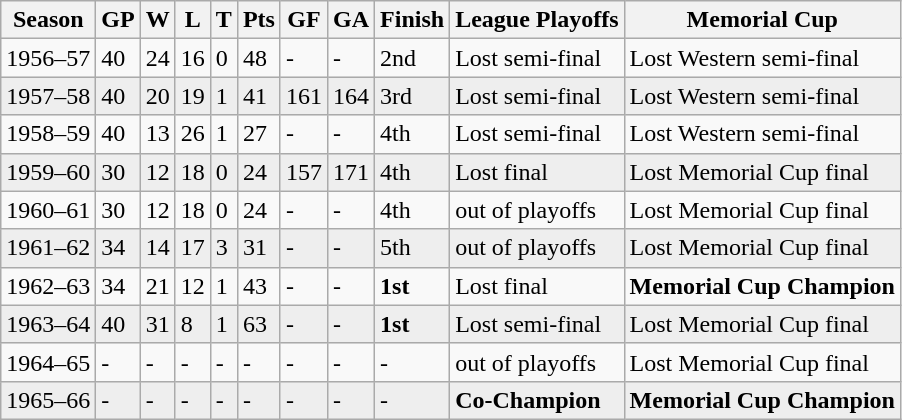<table class="wikitable">
<tr>
<th>Season</th>
<th>GP</th>
<th>W</th>
<th>L</th>
<th>T</th>
<th>Pts</th>
<th>GF</th>
<th>GA</th>
<th>Finish</th>
<th>League Playoffs</th>
<th>Memorial Cup</th>
</tr>
<tr>
<td>1956–57</td>
<td>40</td>
<td>24</td>
<td>16</td>
<td>0</td>
<td>48</td>
<td>-</td>
<td>-</td>
<td>2nd</td>
<td>Lost semi-final</td>
<td>Lost Western semi-final</td>
</tr>
<tr bgcolor="#eeeeee">
<td>1957–58</td>
<td>40</td>
<td>20</td>
<td>19</td>
<td>1</td>
<td>41</td>
<td>161</td>
<td>164</td>
<td>3rd</td>
<td>Lost semi-final</td>
<td>Lost Western semi-final</td>
</tr>
<tr>
<td>1958–59</td>
<td>40</td>
<td>13</td>
<td>26</td>
<td>1</td>
<td>27</td>
<td>-</td>
<td>-</td>
<td>4th</td>
<td>Lost semi-final</td>
<td>Lost Western semi-final</td>
</tr>
<tr bgcolor="#eeeeee">
<td>1959–60</td>
<td>30</td>
<td>12</td>
<td>18</td>
<td>0</td>
<td>24</td>
<td>157</td>
<td>171</td>
<td>4th</td>
<td>Lost final</td>
<td>Lost Memorial Cup final</td>
</tr>
<tr>
<td>1960–61</td>
<td>30</td>
<td>12</td>
<td>18</td>
<td>0</td>
<td>24</td>
<td>-</td>
<td>-</td>
<td>4th</td>
<td>out of playoffs</td>
<td>Lost Memorial Cup final</td>
</tr>
<tr bgcolor="#eeeeee">
<td>1961–62</td>
<td>34</td>
<td>14</td>
<td>17</td>
<td>3</td>
<td>31</td>
<td>-</td>
<td>-</td>
<td>5th</td>
<td>out of playoffs</td>
<td>Lost Memorial Cup final</td>
</tr>
<tr>
<td>1962–63</td>
<td>34</td>
<td>21</td>
<td>12</td>
<td>1</td>
<td>43</td>
<td>-</td>
<td>-</td>
<td><strong>1st</strong></td>
<td>Lost final</td>
<td><strong>Memorial Cup Champion</strong></td>
</tr>
<tr bgcolor="#eeeeee">
<td>1963–64</td>
<td>40</td>
<td>31</td>
<td>8</td>
<td>1</td>
<td>63</td>
<td>-</td>
<td>-</td>
<td><strong>1st</strong></td>
<td>Lost semi-final</td>
<td>Lost Memorial Cup final</td>
</tr>
<tr>
<td>1964–65</td>
<td>-</td>
<td>-</td>
<td>-</td>
<td>-</td>
<td>-</td>
<td>-</td>
<td>-</td>
<td>-</td>
<td>out of playoffs</td>
<td>Lost Memorial Cup final</td>
</tr>
<tr bgcolor="#eeeeee">
<td>1965–66</td>
<td>-</td>
<td>-</td>
<td>-</td>
<td>-</td>
<td>-</td>
<td>-</td>
<td>-</td>
<td>-</td>
<td><strong>Co-Champion</strong></td>
<td><strong>Memorial Cup Champion</strong></td>
</tr>
</table>
